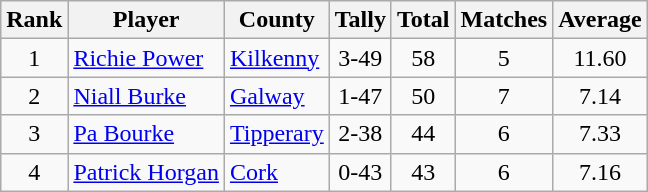<table class="wikitable">
<tr>
<th>Rank</th>
<th>Player</th>
<th>County</th>
<th>Tally</th>
<th>Total</th>
<th>Matches</th>
<th>Average</th>
</tr>
<tr>
<td style="text-align:center;">1</td>
<td><a href='#'>Richie Power</a></td>
<td><a href='#'>Kilkenny</a></td>
<td align=center>3-49</td>
<td align=center>58</td>
<td align=center>5</td>
<td align=center>11.60</td>
</tr>
<tr>
<td style="text-align:center;">2</td>
<td><a href='#'>Niall Burke</a></td>
<td><a href='#'>Galway</a></td>
<td align=center>1-47</td>
<td align=center>50</td>
<td align=center>7</td>
<td align=center>7.14</td>
</tr>
<tr>
<td style="text-align:center;">3</td>
<td><a href='#'>Pa Bourke</a></td>
<td><a href='#'>Tipperary</a></td>
<td align=center>2-38</td>
<td align=center>44</td>
<td align=center>6</td>
<td align=center>7.33</td>
</tr>
<tr>
<td style="text-align:center;">4</td>
<td><a href='#'>Patrick Horgan</a></td>
<td><a href='#'>Cork</a></td>
<td align=center>0-43</td>
<td align=center>43</td>
<td align=center>6</td>
<td align=center>7.16</td>
</tr>
</table>
